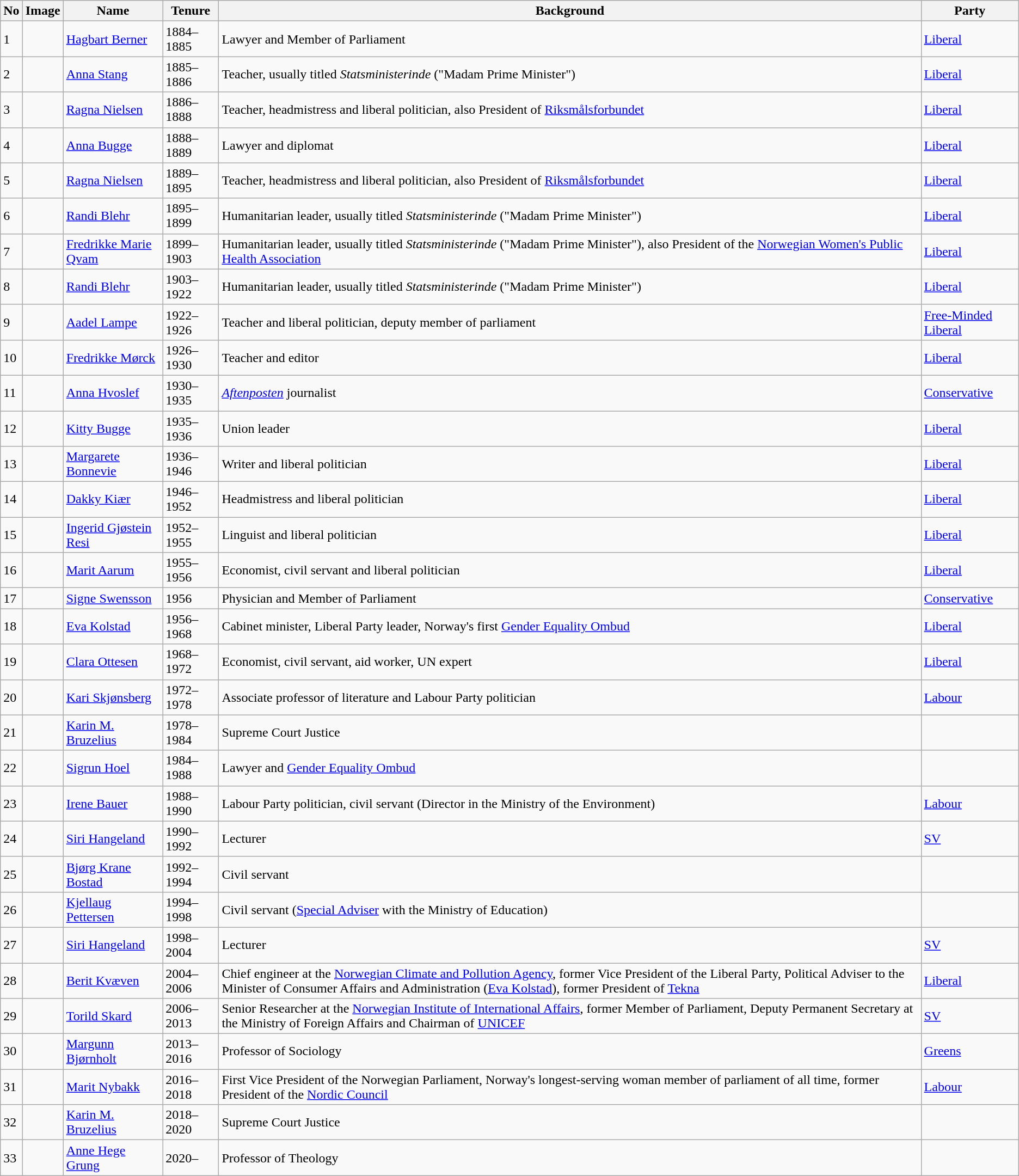<table class="wikitable sortable" border="1">
<tr>
<th>No</th>
<th>Image</th>
<th>Name</th>
<th>Tenure</th>
<th>Background</th>
<th>Party</th>
</tr>
<tr>
<td>1</td>
<td></td>
<td><a href='#'>Hagbart Berner</a></td>
<td>1884–1885</td>
<td>Lawyer and Member of Parliament</td>
<td><a href='#'>Liberal</a></td>
</tr>
<tr>
<td>2</td>
<td></td>
<td><a href='#'>Anna Stang</a></td>
<td>1885–1886</td>
<td>Teacher, usually titled <em>Statsministerinde</em> ("Madam Prime Minister")</td>
<td><a href='#'>Liberal</a></td>
</tr>
<tr>
<td>3</td>
<td></td>
<td><a href='#'>Ragna Nielsen</a></td>
<td>1886–1888</td>
<td>Teacher, headmistress and liberal politician, also President of <a href='#'>Riksmålsforbundet</a></td>
<td><a href='#'>Liberal</a></td>
</tr>
<tr>
<td>4</td>
<td></td>
<td><a href='#'>Anna Bugge</a></td>
<td>1888–1889</td>
<td>Lawyer and diplomat</td>
<td><a href='#'>Liberal</a></td>
</tr>
<tr>
<td>5</td>
<td></td>
<td><a href='#'>Ragna Nielsen</a></td>
<td>1889–1895</td>
<td>Teacher, headmistress and liberal politician, also President of <a href='#'>Riksmålsforbundet</a></td>
<td><a href='#'>Liberal</a></td>
</tr>
<tr>
<td>6</td>
<td></td>
<td><a href='#'>Randi Blehr</a></td>
<td>1895–1899</td>
<td>Humanitarian leader, usually titled <em>Statsministerinde</em> ("Madam Prime Minister")</td>
<td><a href='#'>Liberal</a></td>
</tr>
<tr>
<td>7</td>
<td></td>
<td><a href='#'>Fredrikke Marie Qvam</a></td>
<td>1899–1903</td>
<td>Humanitarian leader, usually titled <em>Statsministerinde</em> ("Madam Prime Minister"), also President of the <a href='#'>Norwegian Women's Public Health Association</a></td>
<td><a href='#'>Liberal</a></td>
</tr>
<tr>
<td>8</td>
<td></td>
<td><a href='#'>Randi Blehr</a></td>
<td>1903–1922</td>
<td>Humanitarian leader, usually titled <em>Statsministerinde</em> ("Madam Prime Minister")</td>
<td><a href='#'>Liberal</a></td>
</tr>
<tr>
<td>9</td>
<td></td>
<td><a href='#'>Aadel Lampe</a></td>
<td>1922–1926</td>
<td>Teacher and liberal politician, deputy member of parliament</td>
<td><a href='#'>Free-Minded Liberal</a></td>
</tr>
<tr>
<td>10</td>
<td></td>
<td><a href='#'>Fredrikke Mørck</a></td>
<td>1926–1930</td>
<td>Teacher and editor</td>
<td><a href='#'>Liberal</a></td>
</tr>
<tr>
<td>11</td>
<td></td>
<td><a href='#'>Anna Hvoslef</a></td>
<td>1930–1935</td>
<td><em><a href='#'>Aftenposten</a></em> journalist</td>
<td><a href='#'>Conservative</a></td>
</tr>
<tr>
<td>12</td>
<td></td>
<td><a href='#'>Kitty Bugge</a></td>
<td>1935–1936</td>
<td>Union leader</td>
<td><a href='#'>Liberal</a></td>
</tr>
<tr>
<td>13</td>
<td></td>
<td><a href='#'>Margarete Bonnevie</a></td>
<td>1936–1946</td>
<td>Writer and liberal politician</td>
<td><a href='#'>Liberal</a></td>
</tr>
<tr>
<td>14</td>
<td></td>
<td><a href='#'>Dakky Kiær</a></td>
<td>1946–1952</td>
<td>Headmistress and liberal politician</td>
<td><a href='#'>Liberal</a></td>
</tr>
<tr>
<td>15</td>
<td></td>
<td><a href='#'>Ingerid Gjøstein Resi</a></td>
<td>1952–1955</td>
<td>Linguist and liberal politician</td>
<td><a href='#'>Liberal</a></td>
</tr>
<tr>
<td>16</td>
<td></td>
<td><a href='#'>Marit Aarum</a></td>
<td>1955–1956</td>
<td>Economist, civil servant and liberal politician</td>
<td><a href='#'>Liberal</a></td>
</tr>
<tr>
<td>17</td>
<td></td>
<td><a href='#'>Signe Swensson</a></td>
<td>1956</td>
<td>Physician and Member of Parliament</td>
<td><a href='#'>Conservative</a></td>
</tr>
<tr>
<td>18</td>
<td></td>
<td><a href='#'>Eva Kolstad</a></td>
<td>1956–1968</td>
<td>Cabinet minister, Liberal Party leader, Norway's first <a href='#'>Gender Equality Ombud</a></td>
<td><a href='#'>Liberal</a></td>
</tr>
<tr>
<td>19</td>
<td></td>
<td><a href='#'>Clara Ottesen</a></td>
<td>1968–1972</td>
<td>Economist, civil servant, aid worker, UN expert</td>
<td><a href='#'>Liberal</a></td>
</tr>
<tr>
<td>20</td>
<td></td>
<td><a href='#'>Kari Skjønsberg</a></td>
<td>1972–1978</td>
<td>Associate professor of literature and Labour Party politician</td>
<td><a href='#'>Labour</a></td>
</tr>
<tr>
<td>21</td>
<td></td>
<td><a href='#'>Karin M. Bruzelius</a></td>
<td>1978–1984</td>
<td>Supreme Court Justice</td>
<td></td>
</tr>
<tr>
<td>22</td>
<td></td>
<td><a href='#'>Sigrun Hoel</a></td>
<td>1984–1988</td>
<td>Lawyer and <a href='#'>Gender Equality Ombud</a></td>
<td></td>
</tr>
<tr>
<td>23</td>
<td></td>
<td><a href='#'>Irene Bauer</a></td>
<td>1988–1990</td>
<td>Labour Party politician, civil servant (Director in the Ministry of the Environment)</td>
<td><a href='#'>Labour</a></td>
</tr>
<tr>
<td>24</td>
<td></td>
<td><a href='#'>Siri Hangeland</a></td>
<td>1990–1992</td>
<td>Lecturer</td>
<td><a href='#'>SV</a></td>
</tr>
<tr>
<td>25</td>
<td></td>
<td><a href='#'>Bjørg Krane Bostad</a></td>
<td>1992–1994</td>
<td>Civil servant</td>
<td></td>
</tr>
<tr>
<td>26</td>
<td></td>
<td><a href='#'>Kjellaug Pettersen</a></td>
<td>1994–1998</td>
<td>Civil servant (<a href='#'>Special Adviser</a> with the Ministry of Education)</td>
<td></td>
</tr>
<tr>
<td>27</td>
<td></td>
<td><a href='#'>Siri Hangeland</a></td>
<td>1998–2004</td>
<td>Lecturer</td>
<td><a href='#'>SV</a></td>
</tr>
<tr>
<td>28</td>
<td></td>
<td><a href='#'>Berit Kvæven</a></td>
<td>2004–2006</td>
<td>Chief engineer at the <a href='#'>Norwegian Climate and Pollution Agency</a>, former Vice President of the Liberal Party, Political Adviser to the Minister of Consumer Affairs and Administration (<a href='#'>Eva Kolstad</a>), former President of <a href='#'>Tekna</a></td>
<td><a href='#'>Liberal</a></td>
</tr>
<tr>
<td>29</td>
<td></td>
<td><a href='#'>Torild Skard</a></td>
<td>2006–2013</td>
<td>Senior Researcher at the <a href='#'>Norwegian Institute of International Affairs</a>, former Member of Parliament, Deputy Permanent Secretary at the Ministry of Foreign Affairs and Chairman of <a href='#'>UNICEF</a></td>
<td><a href='#'>SV</a></td>
</tr>
<tr>
<td>30</td>
<td></td>
<td><a href='#'>Margunn Bjørnholt</a></td>
<td>2013–2016</td>
<td>Professor of Sociology</td>
<td><a href='#'>Greens</a></td>
</tr>
<tr>
<td>31</td>
<td></td>
<td><a href='#'>Marit Nybakk</a></td>
<td>2016–2018</td>
<td>First Vice President of the Norwegian Parliament, Norway's longest-serving woman member of parliament of all time, former President of the <a href='#'>Nordic Council</a></td>
<td><a href='#'>Labour</a></td>
</tr>
<tr>
<td>32</td>
<td></td>
<td><a href='#'>Karin M. Bruzelius</a></td>
<td>2018–2020</td>
<td>Supreme Court Justice</td>
<td></td>
</tr>
<tr>
<td>33</td>
<td></td>
<td><a href='#'>Anne Hege Grung</a></td>
<td>2020–</td>
<td>Professor of Theology</td>
<td></td>
</tr>
</table>
